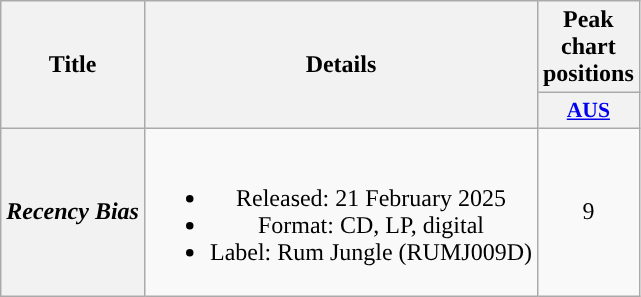<table class="wikitable plainrowheaders" style="text-align:center;" border="1">
<tr>
<th scope="col" rowspan="2">Title</th>
<th scope="col" rowspan="2">Details</th>
<th scope="col" colspan="1">Peak chart positions</th>
</tr>
<tr>
<th scope="col" style="width:3em; font-size:90%"><a href='#'>AUS</a><br></th>
</tr>
<tr>
<th scope="row"><em>Recency Bias</em></th>
<td><br><ul><li>Released: 21 February 2025</li><li>Format: CD, LP, digital</li><li>Label: Rum Jungle (RUMJ009D)</li></ul></td>
<td>9</td>
</tr>
</table>
